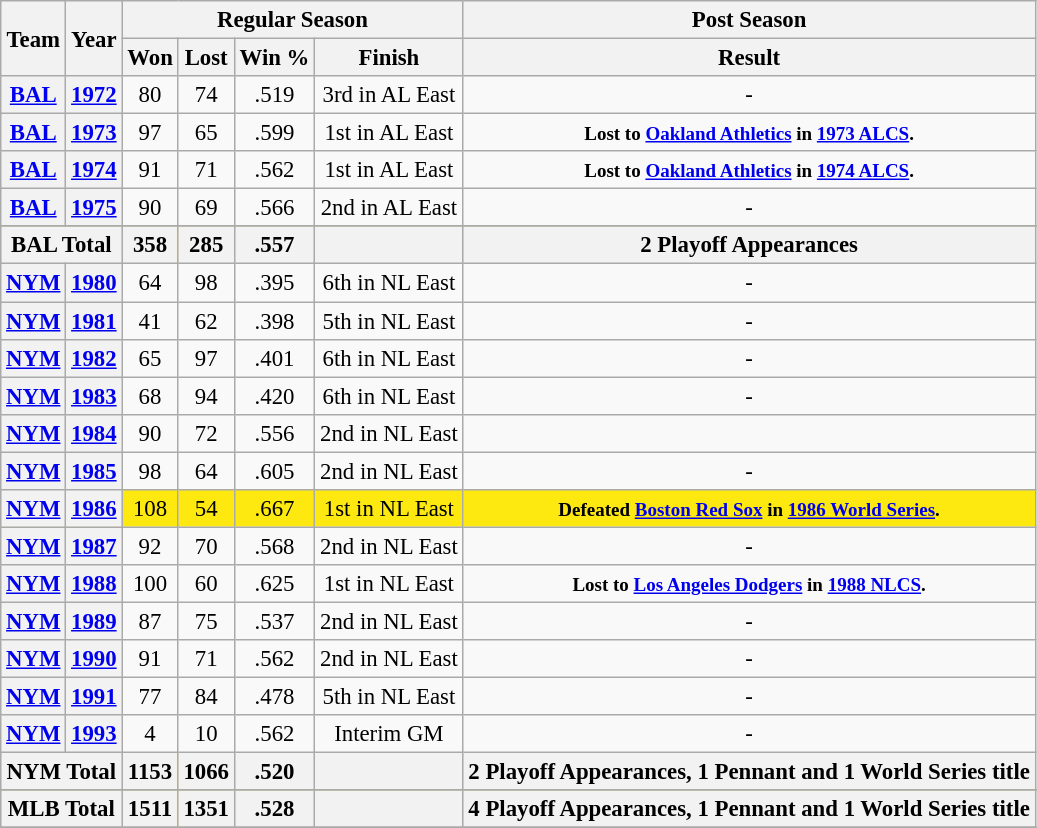<table class="wikitable" style="font-size: 95%; text-align:center;">
<tr>
<th rowspan="2">Team</th>
<th rowspan="2">Year</th>
<th colspan="4">Regular Season</th>
<th colspan="1">Post Season</th>
</tr>
<tr>
<th>Won</th>
<th>Lost</th>
<th>Win %</th>
<th>Finish</th>
<th>Result</th>
</tr>
<tr>
<th><a href='#'>BAL</a></th>
<th><a href='#'>1972</a></th>
<td>80</td>
<td>74</td>
<td>.519</td>
<td>3rd in AL East</td>
<td>-</td>
</tr>
<tr>
<th><a href='#'>BAL</a></th>
<th><a href='#'>1973</a></th>
<td>97</td>
<td>65</td>
<td>.599</td>
<td>1st in AL East</td>
<td><small><strong>Lost to <a href='#'>Oakland Athletics</a> in <a href='#'>1973 ALCS</a>.</strong></small></td>
</tr>
<tr>
<th><a href='#'>BAL</a></th>
<th><a href='#'>1974</a></th>
<td>91</td>
<td>71</td>
<td>.562</td>
<td>1st in AL East</td>
<td><small><strong>Lost to <a href='#'>Oakland Athletics</a> in <a href='#'>1974 ALCS</a>.</strong></small></td>
</tr>
<tr>
<th><a href='#'>BAL</a></th>
<th><a href='#'>1975</a></th>
<td>90</td>
<td>69</td>
<td>.566</td>
<td>2nd in AL East</td>
<td>-</td>
</tr>
<tr>
</tr>
<tr ! style="background:#FDE910;">
<th colspan="2">BAL Total</th>
<th>358</th>
<th>285</th>
<th>.557</th>
<th></th>
<th>2 Playoff Appearances</th>
</tr>
<tr>
<th><a href='#'>NYM</a></th>
<th><a href='#'>1980</a></th>
<td>64</td>
<td>98</td>
<td>.395</td>
<td>6th in NL East</td>
<td>-</td>
</tr>
<tr>
<th><a href='#'>NYM</a></th>
<th><a href='#'>1981</a></th>
<td>41</td>
<td>62</td>
<td>.398</td>
<td>5th in NL East</td>
<td>-</td>
</tr>
<tr>
<th><a href='#'>NYM</a></th>
<th><a href='#'>1982</a></th>
<td>65</td>
<td>97</td>
<td>.401</td>
<td>6th in NL East</td>
<td>-</td>
</tr>
<tr>
<th><a href='#'>NYM</a></th>
<th><a href='#'>1983</a></th>
<td>68</td>
<td>94</td>
<td>.420</td>
<td>6th in NL East</td>
<td>-</td>
</tr>
<tr>
<th><a href='#'>NYM</a></th>
<th><a href='#'>1984</a></th>
<td>90</td>
<td>72</td>
<td>.556</td>
<td>2nd in NL East</td>
<td></td>
</tr>
<tr>
<th><a href='#'>NYM</a></th>
<th><a href='#'>1985</a></th>
<td>98</td>
<td>64</td>
<td>.605</td>
<td>2nd in NL East</td>
<td>-</td>
</tr>
<tr ! style="background:#FDE910;">
<th><a href='#'>NYM</a></th>
<th><a href='#'>1986</a></th>
<td>108</td>
<td>54</td>
<td>.667</td>
<td>1st in NL East</td>
<td><small><strong>Defeated <a href='#'>Boston Red Sox</a> in <a href='#'>1986 World Series</a>.</strong></small></td>
</tr>
<tr>
<th><a href='#'>NYM</a></th>
<th><a href='#'>1987</a></th>
<td>92</td>
<td>70</td>
<td>.568</td>
<td>2nd in NL East</td>
<td>-</td>
</tr>
<tr>
<th><a href='#'>NYM</a></th>
<th><a href='#'>1988</a></th>
<td>100</td>
<td>60</td>
<td>.625</td>
<td>1st in NL East</td>
<td><small><strong>Lost to <a href='#'>Los Angeles Dodgers</a> in <a href='#'>1988 NLCS</a>.</strong></small></td>
</tr>
<tr>
<th><a href='#'>NYM</a></th>
<th><a href='#'>1989</a></th>
<td>87</td>
<td>75</td>
<td>.537</td>
<td>2nd in NL East</td>
<td>-</td>
</tr>
<tr>
<th><a href='#'>NYM</a></th>
<th><a href='#'>1990</a></th>
<td>91</td>
<td>71</td>
<td>.562</td>
<td>2nd in NL East</td>
<td>-</td>
</tr>
<tr>
<th><a href='#'>NYM</a></th>
<th><a href='#'>1991</a></th>
<td>77</td>
<td>84</td>
<td>.478</td>
<td>5th in NL East</td>
<td>-</td>
</tr>
<tr>
<th><a href='#'>NYM</a></th>
<th><a href='#'>1993</a></th>
<td>4</td>
<td>10</td>
<td>.562</td>
<td>Interim GM</td>
<td>-</td>
</tr>
<tr ! style="background:#FDE910;">
<th colspan="2">NYM Total</th>
<th>1153</th>
<th>1066</th>
<th>.520</th>
<th></th>
<th>2 Playoff Appearances, 1 Pennant and 1 World Series title</th>
</tr>
<tr>
</tr>
<tr ! style="background:#FDE910;">
<th colspan="2">MLB Total</th>
<th>1511</th>
<th>1351</th>
<th>.528</th>
<th></th>
<th>4 Playoff Appearances, 1 Pennant and 1 World Series title</th>
</tr>
<tr>
</tr>
</table>
